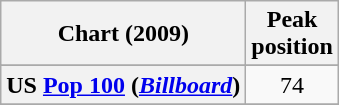<table class="wikitable plainrowheaders sortable" style="text-align:center;">
<tr>
<th scope="col">Chart (2009)</th>
<th scope="col">Peak<br>position</th>
</tr>
<tr>
</tr>
<tr>
</tr>
<tr>
<th scope="row">US <a href='#'>Pop 100</a> (<a href='#'><em>Billboard</em></a>)</th>
<td>74</td>
</tr>
<tr>
</tr>
</table>
